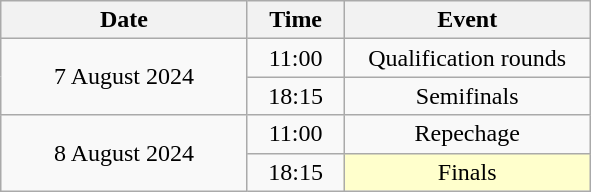<table class="wikitable" style="text-align:center;">
<tr>
<th width="157">Date</th>
<th width="57">Time</th>
<th width="157">Event</th>
</tr>
<tr>
<td rowspan="2">7 August 2024</td>
<td>11:00</td>
<td>Qualification rounds</td>
</tr>
<tr>
<td>18:15</td>
<td>Semifinals</td>
</tr>
<tr>
<td rowspan="2">8 August 2024</td>
<td>11:00</td>
<td>Repechage</td>
</tr>
<tr>
<td>18:15</td>
<td bgcolor="ffffcc">Finals</td>
</tr>
</table>
